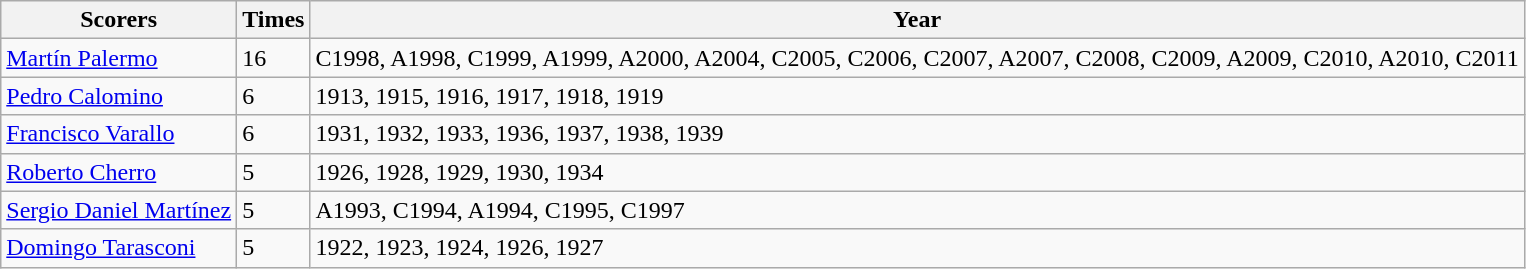<table class="wikitable sortable">
<tr>
<th>Scorers</th>
<th>Times</th>
<th>Year</th>
</tr>
<tr>
<td><a href='#'>Martín Palermo</a></td>
<td>16</td>
<td>C1998, A1998, C1999, A1999, A2000, A2004, C2005, C2006, C2007, A2007, C2008, C2009, A2009, C2010, A2010, C2011</td>
</tr>
<tr>
<td><a href='#'>Pedro Calomino</a></td>
<td>6</td>
<td>1913, 1915, 1916, 1917, 1918, 1919</td>
</tr>
<tr>
<td><a href='#'>Francisco Varallo</a></td>
<td>6</td>
<td>1931, 1932, 1933, 1936, 1937, 1938, 1939</td>
</tr>
<tr>
<td><a href='#'>Roberto Cherro</a></td>
<td>5</td>
<td>1926, 1928, 1929, 1930, 1934</td>
</tr>
<tr>
<td><a href='#'>Sergio Daniel Martínez</a></td>
<td>5</td>
<td>A1993, C1994, A1994, C1995, C1997</td>
</tr>
<tr>
<td><a href='#'>Domingo Tarasconi</a></td>
<td>5</td>
<td>1922, 1923, 1924,  1926, 1927</td>
</tr>
</table>
